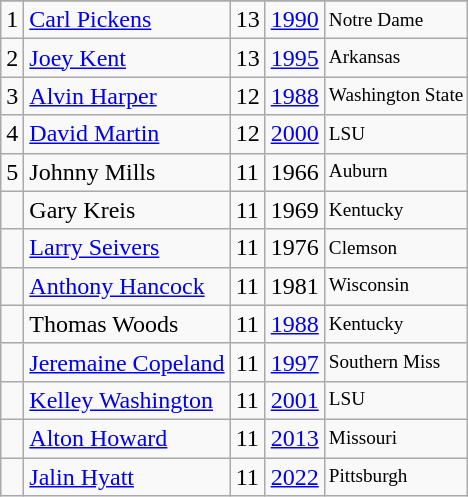<table class="wikitable">
<tr>
</tr>
<tr>
<td>1</td>
<td><a href='#'>Carl Pickens</a></td>
<td>13</td>
<td><a href='#'>1990</a></td>
<td style="font-size:80%;">Notre Dame</td>
</tr>
<tr>
<td>2</td>
<td><a href='#'>Joey Kent</a></td>
<td>13</td>
<td><a href='#'>1995</a></td>
<td style="font-size:80%;">Arkansas</td>
</tr>
<tr>
<td>3</td>
<td><a href='#'>Alvin Harper</a></td>
<td>12</td>
<td><a href='#'>1988</a></td>
<td style="font-size:80%;">Washington State</td>
</tr>
<tr>
<td>4</td>
<td><a href='#'>David Martin</a></td>
<td>12</td>
<td><a href='#'>2000</a></td>
<td style="font-size:80%;">LSU</td>
</tr>
<tr>
<td>5</td>
<td>Johnny Mills</td>
<td>11</td>
<td>1966</td>
<td style="font-size:80%;">Auburn</td>
</tr>
<tr>
<td></td>
<td>Gary Kreis</td>
<td>11</td>
<td>1969</td>
<td style="font-size:80%;">Kentucky</td>
</tr>
<tr>
<td></td>
<td><a href='#'>Larry Seivers</a></td>
<td>11</td>
<td>1976</td>
<td style="font-size:80%;">Clemson</td>
</tr>
<tr>
<td></td>
<td><a href='#'>Anthony Hancock</a></td>
<td>11</td>
<td>1981</td>
<td style="font-size:80%;">Wisconsin</td>
</tr>
<tr>
<td></td>
<td>Thomas Woods</td>
<td>11</td>
<td><a href='#'>1988</a></td>
<td style="font-size:80%;">Kentucky</td>
</tr>
<tr>
<td></td>
<td><a href='#'>Jeremaine Copeland</a></td>
<td>11</td>
<td><a href='#'>1997</a></td>
<td style="font-size:80%;">Southern Miss</td>
</tr>
<tr>
<td></td>
<td><a href='#'>Kelley Washington</a></td>
<td>11</td>
<td><a href='#'>2001</a></td>
<td style="font-size:80%;">LSU</td>
</tr>
<tr>
<td></td>
<td><a href='#'>Alton Howard</a></td>
<td>11</td>
<td><a href='#'>2013</a></td>
<td style="font-size:80%;">Missouri</td>
</tr>
<tr>
<td></td>
<td><a href='#'>Jalin Hyatt</a></td>
<td>11</td>
<td><a href='#'>2022</a></td>
<td style="font-size:80%;">Pittsburgh</td>
</tr>
</table>
